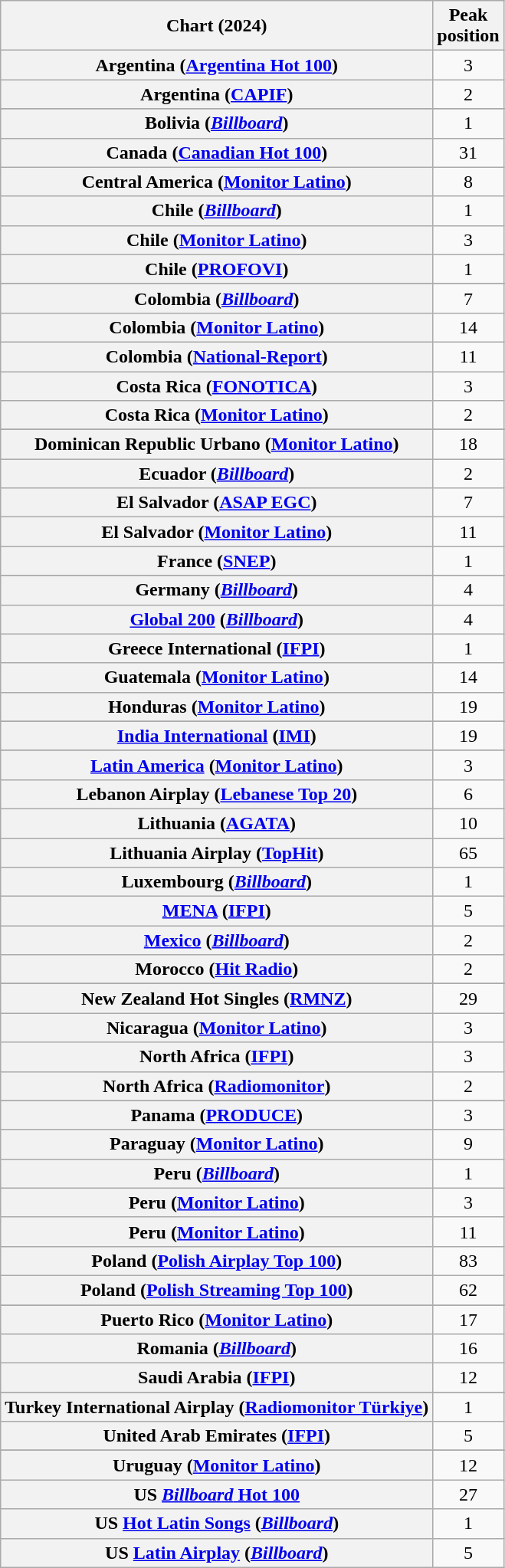<table class="wikitable sortable plainrowheaders" style="text-align:center">
<tr>
<th scope="col">Chart (2024)</th>
<th scope="col">Peak<br>position</th>
</tr>
<tr>
<th scope="row">Argentina (<a href='#'>Argentina Hot 100</a>)</th>
<td>3</td>
</tr>
<tr>
<th scope="row">Argentina (<a href='#'>CAPIF</a>)</th>
<td>2</td>
</tr>
<tr>
</tr>
<tr>
</tr>
<tr>
</tr>
<tr>
<th scope="row">Bolivia (<em><a href='#'>Billboard</a></em>)</th>
<td>1</td>
</tr>
<tr>
<th scope="row">Canada (<a href='#'>Canadian Hot 100</a>)</th>
<td>31</td>
</tr>
<tr>
<th scope="row">Central America (<a href='#'>Monitor Latino</a>)</th>
<td>8</td>
</tr>
<tr>
<th scope="row">Chile (<em><a href='#'>Billboard</a></em>)</th>
<td>1</td>
</tr>
<tr>
<th scope="row">Chile (<a href='#'>Monitor Latino</a>)</th>
<td>3</td>
</tr>
<tr>
<th scope="row">Chile (<a href='#'>PROFOVI</a>)</th>
<td>1</td>
</tr>
<tr>
</tr>
<tr>
<th scope="row">Colombia (<em><a href='#'>Billboard</a></em>)</th>
<td>7</td>
</tr>
<tr>
<th scope="row">Colombia (<a href='#'>Monitor Latino</a>)</th>
<td>14</td>
</tr>
<tr>
<th scope="row">Colombia (<a href='#'>National-Report</a>)</th>
<td>11</td>
</tr>
<tr>
<th scope="row">Costa Rica (<a href='#'>FONOTICA</a>)</th>
<td>3</td>
</tr>
<tr>
<th scope="row">Costa Rica (<a href='#'>Monitor Latino</a>)</th>
<td>2</td>
</tr>
<tr>
</tr>
<tr>
<th scope="row">Dominican Republic Urbano (<a href='#'>Monitor Latino</a>)</th>
<td>18</td>
</tr>
<tr>
<th scope="row">Ecuador (<em><a href='#'>Billboard</a></em>)</th>
<td>2</td>
</tr>
<tr>
<th scope="row">El Salvador (<a href='#'>ASAP EGC</a>)</th>
<td>7</td>
</tr>
<tr>
<th scope="row">El Salvador (<a href='#'>Monitor Latino</a>)</th>
<td>11</td>
</tr>
<tr>
<th scope="row">France (<a href='#'>SNEP</a>)</th>
<td>1</td>
</tr>
<tr>
</tr>
<tr>
<th scope="row">Germany (<em><a href='#'>Billboard</a></em>)</th>
<td>4</td>
</tr>
<tr>
<th scope="row"><a href='#'>Global 200</a> (<em><a href='#'>Billboard</a></em>)</th>
<td>4</td>
</tr>
<tr>
<th scope="row">Greece International (<a href='#'>IFPI</a>)</th>
<td>1</td>
</tr>
<tr>
<th scope="row">Guatemala (<a href='#'>Monitor Latino</a>)</th>
<td>14</td>
</tr>
<tr>
<th scope="row">Honduras (<a href='#'>Monitor Latino</a>)</th>
<td>19</td>
</tr>
<tr>
</tr>
<tr>
<th scope="row"><a href='#'>India International</a> (<a href='#'>IMI</a>)</th>
<td>19</td>
</tr>
<tr>
</tr>
<tr>
</tr>
<tr>
<th scope="row"><a href='#'>Latin America</a> (<a href='#'>Monitor Latino</a>)</th>
<td>3</td>
</tr>
<tr>
<th scope="row">Lebanon Airplay (<a href='#'>Lebanese Top 20</a>)</th>
<td>6</td>
</tr>
<tr>
<th scope="row">Lithuania (<a href='#'>AGATA</a>)</th>
<td>10</td>
</tr>
<tr>
<th scope="row">Lithuania Airplay (<a href='#'>TopHit</a>)</th>
<td>65</td>
</tr>
<tr>
<th scope="row">Luxembourg (<em><a href='#'>Billboard</a></em>)</th>
<td>1</td>
</tr>
<tr>
<th scope="row"><a href='#'>MENA</a> (<a href='#'>IFPI</a>)</th>
<td>5</td>
</tr>
<tr>
<th scope="row"><a href='#'>Mexico</a> (<em><a href='#'>Billboard</a></em>)</th>
<td>2</td>
</tr>
<tr>
<th scope="row">Morocco (<a href='#'>Hit Radio</a>)</th>
<td>2</td>
</tr>
<tr>
</tr>
<tr>
<th scope="row">New Zealand Hot Singles (<a href='#'>RMNZ</a>)</th>
<td>29</td>
</tr>
<tr>
<th scope="row">Nicaragua (<a href='#'>Monitor Latino</a>)</th>
<td>3</td>
</tr>
<tr>
<th scope="row">North Africa (<a href='#'>IFPI</a>)</th>
<td>3</td>
</tr>
<tr>
<th scope="row">North Africa (<a href='#'>Radiomonitor</a>)</th>
<td>2</td>
</tr>
<tr>
</tr>
<tr>
<th scope="row">Panama (<a href='#'>PRODUCE</a>)</th>
<td>3</td>
</tr>
<tr>
<th scope="row">Paraguay (<a href='#'>Monitor Latino</a>)</th>
<td>9</td>
</tr>
<tr>
<th scope="row">Peru (<em><a href='#'>Billboard</a></em>)</th>
<td>1</td>
</tr>
<tr>
<th scope="row">Peru (<a href='#'>Monitor Latino</a>)</th>
<td>3</td>
</tr>
<tr>
<th scope="row">Peru (<a href='#'>Monitor Latino</a>)<br></th>
<td>11</td>
</tr>
<tr>
<th scope="row">Poland (<a href='#'>Polish Airplay Top 100</a>)</th>
<td>83</td>
</tr>
<tr>
<th scope="row">Poland (<a href='#'>Polish Streaming Top 100</a>)</th>
<td>62</td>
</tr>
<tr>
</tr>
<tr>
<th scope="row">Puerto Rico (<a href='#'>Monitor Latino</a>)</th>
<td>17</td>
</tr>
<tr>
<th scope="row">Romania (<em><a href='#'>Billboard</a></em>)</th>
<td>16</td>
</tr>
<tr>
<th scope="row">Saudi Arabia (<a href='#'>IFPI</a>)</th>
<td>12</td>
</tr>
<tr>
</tr>
<tr>
</tr>
<tr>
</tr>
<tr>
</tr>
<tr>
</tr>
<tr>
<th scope="row">Turkey International Airplay (<a href='#'>Radiomonitor Türkiye</a>)</th>
<td>1</td>
</tr>
<tr>
<th scope="row">United Arab Emirates (<a href='#'>IFPI</a>)</th>
<td>5</td>
</tr>
<tr>
</tr>
<tr>
</tr>
<tr>
<th scope="row">Uruguay (<a href='#'>Monitor Latino</a>)</th>
<td>12</td>
</tr>
<tr>
<th scope="row">US <a href='#'><em>Billboard</em> Hot 100</a></th>
<td>27</td>
</tr>
<tr>
<th scope="row">US <a href='#'>Hot Latin Songs</a> (<em><a href='#'>Billboard</a></em>)</th>
<td>1</td>
</tr>
<tr>
<th scope="row">US <a href='#'>Latin Airplay</a> (<em><a href='#'>Billboard</a></em>)</th>
<td>5</td>
</tr>
</table>
